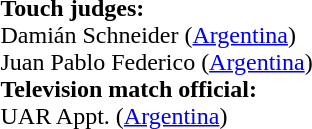<table style="width:100%">
<tr>
<td><br><br><strong>Touch judges:</strong>
<br>Damián Schneider (<a href='#'>Argentina</a>)
<br>Juan Pablo Federico (<a href='#'>Argentina</a>)
<br><strong>Television match official:</strong>
<br>UAR Appt. (<a href='#'>Argentina</a>)</td>
</tr>
</table>
